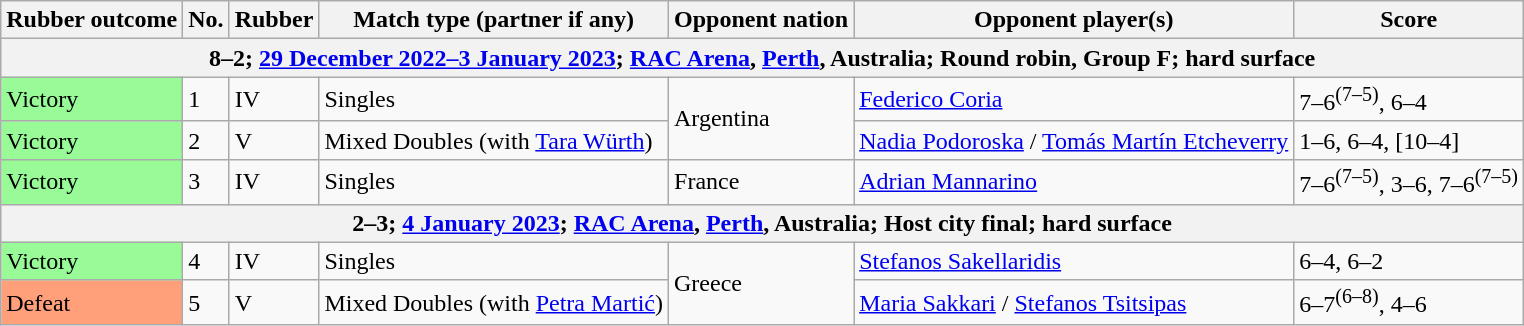<table class=wikitable>
<tr>
<th>Rubber outcome</th>
<th>No.</th>
<th>Rubber</th>
<th>Match type (partner if any)</th>
<th>Opponent nation</th>
<th>Opponent player(s)</th>
<th>Score</th>
</tr>
<tr>
<th colspan=7>8–2; <a href='#'>29 December 2022–3 January 2023</a>; <a href='#'>RAC Arena</a>, <a href='#'>Perth</a>, Australia; Round robin, Group F; hard surface</th>
</tr>
<tr>
<td bgcolor=98FB98>Victory</td>
<td>1</td>
<td>IV</td>
<td>Singles</td>
<td rowspan=2> Argentina</td>
<td><a href='#'>Federico Coria</a></td>
<td>7–6<sup>(7–5)</sup>, 6–4</td>
</tr>
<tr>
<td bgcolor=98FB98>Victory</td>
<td>2</td>
<td>V</td>
<td>Mixed Doubles (with <a href='#'>Tara Würth</a>)</td>
<td><a href='#'>Nadia Podoroska</a> / <a href='#'>Tomás Martín Etcheverry</a></td>
<td>1–6, 6–4, [10–4]</td>
</tr>
<tr>
<td bgcolor=98FB98>Victory</td>
<td>3</td>
<td>IV</td>
<td>Singles</td>
<td> France</td>
<td><a href='#'>Adrian Mannarino</a></td>
<td>7–6<sup>(7–5)</sup>, 3–6, 7–6<sup>(7–5)</sup></td>
</tr>
<tr>
<th colspan=7>2–3; <a href='#'>4 January 2023</a>; <a href='#'>RAC Arena</a>, <a href='#'>Perth</a>, Australia; Host city final; hard surface</th>
</tr>
<tr>
<td bgcolor=98FB98>Victory</td>
<td>4</td>
<td>IV</td>
<td>Singles</td>
<td rowspan=2> Greece</td>
<td><a href='#'>Stefanos Sakellaridis</a></td>
<td>6–4, 6–2</td>
</tr>
<tr>
<td bgcolor=FFA07A>Defeat</td>
<td>5</td>
<td>V</td>
<td>Mixed Doubles (with <a href='#'>Petra Martić</a>)</td>
<td><a href='#'>Maria Sakkari</a> / <a href='#'>Stefanos Tsitsipas</a></td>
<td>6–7<sup>(6–8)</sup>, 4–6</td>
</tr>
</table>
